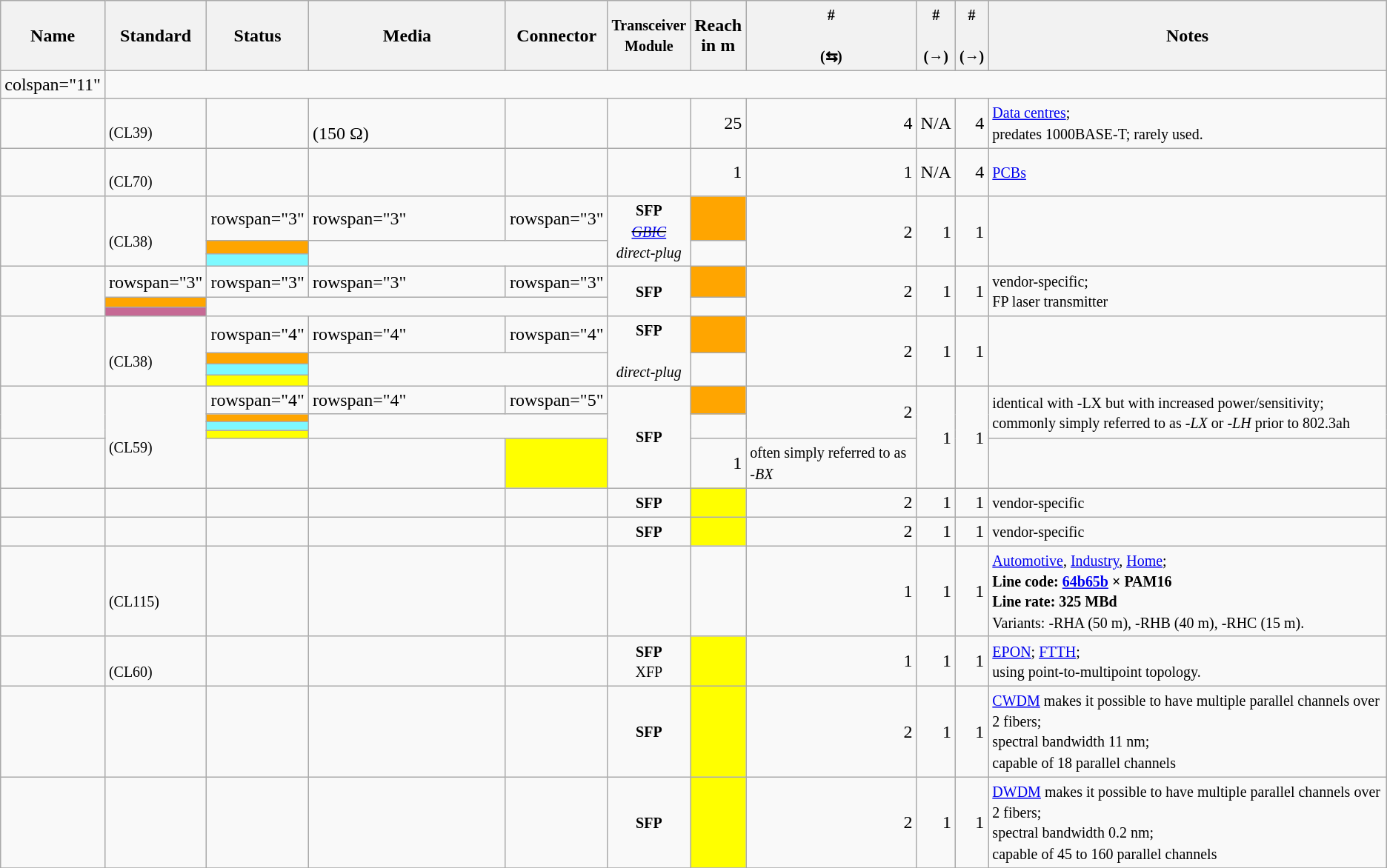<table class="wikitable" style="line-height:110%;">
<tr>
<th>Name</th>
<th>Standard</th>
<th>Status</th>
<th style="width: 170px;">Media</th>
<th>Connector</th>
<th><small>Transceiver<br>Module</small></th>
<th>Reach<br>in m</th>
<th><small>#<br><br>(⇆)</small></th>
<th><small>#<br><br>(→)</small></th>
<th><small>#<br><br>(→)</small></th>
<th>Notes</th>
</tr>
<tr>
<td>colspan="11" </td>
</tr>
<tr>
<td></td>
<td><br><small>(CL39)</small></td>
<td></td>
<td><br>(150 Ω)</td>
<td></td>
<td></td>
<td style="text-align:right;">25</td>
<td style="text-align:right;">4</td>
<td style="text-align:right;">N/A</td>
<td style="text-align:right;">4</td>
<td><small><a href='#'>Data centres</a>;<br>predates 1000BASE-T; rarely used.</small></td>
</tr>
<tr>
<td></td>
<td><br><small>(CL70)</small></td>
<td></td>
<td></td>
<td></td>
<td></td>
<td style="text-align:right;">1</td>
<td style="text-align:right;">1</td>
<td style="text-align:right;">N/A</td>
<td style="text-align:right;">4</td>
<td><small><a href='#'>PCBs</a></small></td>
</tr>
<tr>
<td rowspan="3"></td>
<td rowspan="3"><br><small>(CL38)</small></td>
<td>rowspan="3" </td>
<td>rowspan="3" </td>
<td>rowspan="3" </td>
<td rowspan="3" align="center"><small><strong>SFP</strong><br><em><del><a href='#'>GBIC</a></del></em><br><em>direct-plug</em></small></td>
<td style="background-color:orange"></td>
<td rowspan="3" align="right">2</td>
<td rowspan="3" align="right">1</td>
<td rowspan="3" align="right">1</td>
<td rowspan="3"></td>
</tr>
<tr>
<td style="background-color:orange"></td>
</tr>
<tr>
<td style="background-color:#7DF9FF"></td>
</tr>
<tr>
<td rowspan="3"></td>
<td>rowspan="3" </td>
<td>rowspan="3" </td>
<td>rowspan="3" </td>
<td>rowspan="3" </td>
<td rowspan="3" align="center"><small><strong>SFP</strong></small></td>
<td style="background-color:orange"></td>
<td rowspan="3" align="right">2</td>
<td rowspan="3" align="right">1</td>
<td rowspan="3" align="right">1</td>
<td rowspan="3"><small>vendor-specific;<br>FP laser transmitter</small></td>
</tr>
<tr>
<td style="background-color:orange"></td>
</tr>
<tr>
<td style="background-color:#C66995"></td>
</tr>
<tr>
<td rowspan="4"></td>
<td rowspan="4"><br><small>(CL38)</small></td>
<td>rowspan="4" </td>
<td>rowspan="4" </td>
<td>rowspan="4" </td>
<td rowspan="4" align="center"><small><strong>SFP</strong><br><br><em>direct-plug</em></small></td>
<td style="background-color:orange"></td>
<td rowspan="4" align="right">2</td>
<td rowspan="4" align="right">1</td>
<td rowspan="4" align="right">1</td>
<td rowspan="4"></td>
</tr>
<tr>
<td style="background-color:orange"></td>
</tr>
<tr>
<td style="background-color:#7DF9FF"></td>
</tr>
<tr>
<td style="background-color:yellow"></td>
</tr>
<tr>
<td rowspan="4"></td>
<td rowspan="5"><br><small>(CL59)</small></td>
<td>rowspan="4" </td>
<td>rowspan="4" </td>
<td>rowspan="5" </td>
<td rowspan="5" align="center"><small><strong>SFP</strong></small></td>
<td style="background-color:orange"></td>
<td rowspan="4" align="right">2</td>
<td rowspan="5" align="right">1</td>
<td rowspan="5" align="right">1</td>
<td rowspan="4"><small>identical with -LX but with increased power/sensitivity;<br>commonly simply referred to as <em>-LX</em> or <em>-LH</em> prior to 802.3ah</small></td>
</tr>
<tr>
<td style="background-color:orange"></td>
</tr>
<tr>
<td style="background-color:#7DF9FF"></td>
</tr>
<tr>
<td style="background-color:yellow"></td>
</tr>
<tr>
<td></td>
<td></td>
<td></td>
<td style="background-color:yellow"></td>
<td style="text-align:right;">1</td>
<td><small>often simply referred to as <em>-BX</em></small></td>
</tr>
<tr>
<td></td>
<td></td>
<td></td>
<td></td>
<td></td>
<td align="center"><small><strong>SFP</strong><br></small></td>
<td style="background-color:yellow"></td>
<td style="text-align:right;">2</td>
<td style="text-align:right;">1</td>
<td style="text-align:right;">1</td>
<td><small>vendor-specific</small></td>
</tr>
<tr>
<td></td>
<td></td>
<td></td>
<td></td>
<td></td>
<td align="center"><small><strong>SFP</strong><br></small></td>
<td style="background-color:yellow"></td>
<td style="text-align:right;">2</td>
<td style="text-align:right;">1</td>
<td style="text-align:right;">1</td>
<td><small>vendor-specific</small></td>
</tr>
<tr>
<td></td>
<td><br><small>(CL115)</small></td>
<td></td>
<td></td>
<td></td>
<td></td>
<td style="text-align:right;"></td>
<td style="text-align:right;">1</td>
<td style="text-align:right;">1</td>
<td style="text-align:right;">1</td>
<td><small><a href='#'>Automotive</a>, <a href='#'>Industry</a>, <a href='#'>Home</a>; <br><strong>Line code: <a href='#'>64b65b</a> × PAM16</strong><br><strong>Line rate: 325 MBd</strong><br>Variants: -RHA (50 m), -RHB (40 m), -RHC (15 m).</small></td>
</tr>
<tr>
<td></td>
<td><br><small>(CL60)</small></td>
<td></td>
<td></td>
<td></td>
<td align="center"><small><strong>SFP</strong><br>XFP</small></td>
<td style="background-color:yellow"></td>
<td style="text-align:right;">1</td>
<td style="text-align:right;">1</td>
<td style="text-align:right;">1</td>
<td><small><a href='#'>EPON</a>; <a href='#'>FTTH</a>;<br>using point-to-multipoint topology.</small></td>
</tr>
<tr>
<td><br></td>
<td></td>
<td></td>
<td></td>
<td></td>
<td align="center"><small><strong>SFP</strong></small></td>
<td style="background-color:yellow"></td>
<td style="text-align:right;">2</td>
<td style="text-align:right;">1</td>
<td style="text-align:right;">1</td>
<td><small><a href='#'>CWDM</a> makes it possible to have multiple parallel channels over 2 fibers;<br>spectral bandwidth 11 nm;<br>capable of 18 parallel channels</small></td>
</tr>
<tr>
<td><br></td>
<td></td>
<td></td>
<td></td>
<td></td>
<td align="center"><small><strong>SFP</strong></small></td>
<td style="background-color:yellow"></td>
<td style="text-align:right;">2</td>
<td style="text-align:right;">1</td>
<td style="text-align:right;">1</td>
<td><small><a href='#'>DWDM</a> makes it possible to have multiple parallel channels over 2 fibers;<br>spectral bandwidth 0.2 nm;<br>capable of 45 to 160 parallel channels</small></td>
</tr>
<tr>
</tr>
</table>
